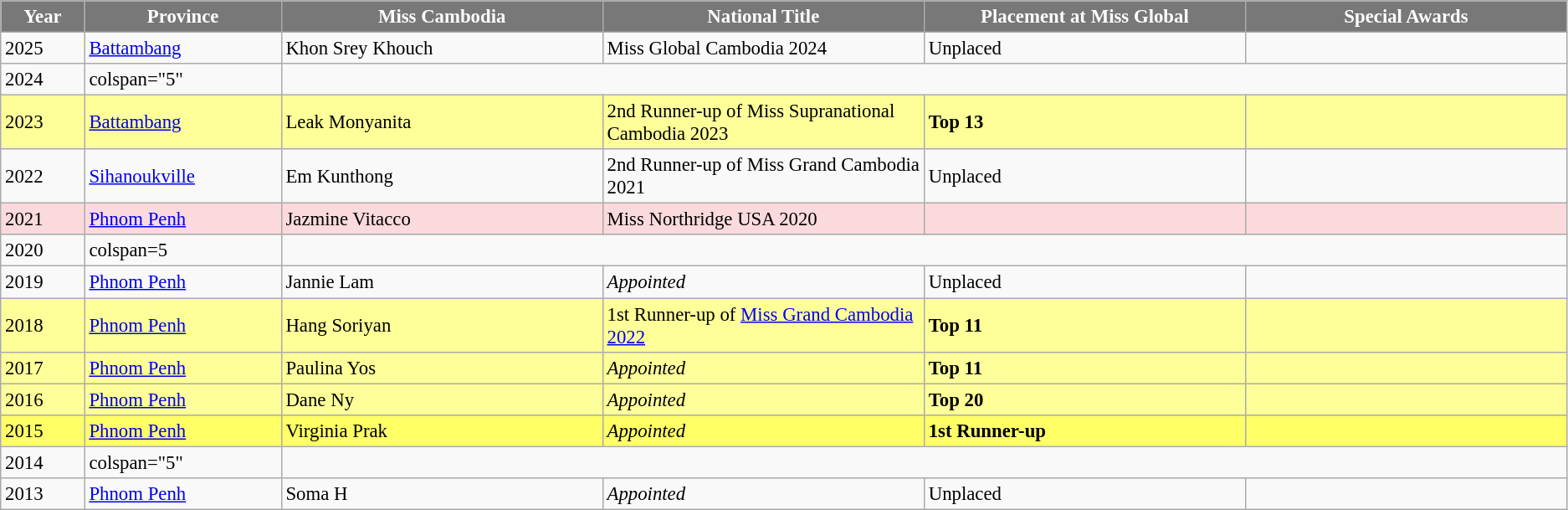<table class="wikitable " style="font-size: 95%;">
<tr>
<th width="60" style="background-color:#787878;color:#FFFFFF;">Year</th>
<th width="150" style="background-color:#787878;color:#FFFFFF;">Province</th>
<th width="250" style="background-color:#787878;color:#FFFFFF;">Miss Cambodia</th>
<th width="250" style="background-color:#787878;color:#FFFFFF;">National Title</th>
<th width="250" style="background-color:#787878;color:#FFFFFF;">Placement at Miss Global</th>
<th width="250" style="background-color:#787878;color:#FFFFFF;">Special Awards</th>
</tr>
<tr>
<td>2025</td>
<td><a href='#'>Battambang</a></td>
<td>Khon Srey Khouch</td>
<td>Miss Global Cambodia 2024</td>
<td>Unplaced</td>
<td></td>
</tr>
<tr>
<td>2024</td>
<td>colspan="5" </td>
</tr>
<tr style="background-color:#FFFF99; ">
<td>2023</td>
<td><a href='#'>Battambang</a></td>
<td>Leak Monyanita</td>
<td>2nd Runner-up of Miss Supranational Cambodia 2023</td>
<td><strong>Top 13</strong></td>
<td></td>
</tr>
<tr>
<td>2022</td>
<td><a href='#'>Sihanoukville</a></td>
<td>Em Kunthong</td>
<td>2nd Runner-up of Miss Grand Cambodia 2021</td>
<td>Unplaced</td>
<td></td>
</tr>
<tr style="background-color:#FADADD">
<td>2021</td>
<td><a href='#'>Phnom Penh</a></td>
<td>Jazmine Vitacco</td>
<td>Miss Northridge USA 2020</td>
<td></td>
<td style="background:;"></td>
</tr>
<tr>
<td>2020</td>
<td>colspan=5 </td>
</tr>
<tr>
<td>2019</td>
<td><a href='#'>Phnom Penh</a></td>
<td>Jannie Lam</td>
<td><em>Appointed</em></td>
<td>Unplaced</td>
<td></td>
</tr>
<tr style="background-color:#FFFF99; ">
<td>2018</td>
<td><a href='#'>Phnom Penh</a></td>
<td>Hang Soriyan</td>
<td>1st Runner-up of <a href='#'>Miss Grand Cambodia 2022</a></td>
<td><strong>Top 11</strong></td>
<td style="background:;"></td>
</tr>
<tr style="background-color:#FFFF99; ">
<td>2017</td>
<td><a href='#'>Phnom Penh</a></td>
<td>Paulina Yos</td>
<td><em>Appointed</em></td>
<td><strong>Top 11</strong></td>
<td style="background:;"></td>
</tr>
<tr style="background-color:#FFFF99; ">
<td>2016</td>
<td><a href='#'>Phnom Penh</a></td>
<td>Dane Ny</td>
<td><em>Appointed</em></td>
<td><strong>Top 20</strong></td>
<td></td>
</tr>
<tr style="background-color:#FFFF66; ">
<td>2015</td>
<td><a href='#'>Phnom Penh</a></td>
<td>Virginia Prak</td>
<td><em>Appointed</em></td>
<td><strong>1st Runner-up</strong></td>
<td></td>
</tr>
<tr>
<td>2014</td>
<td>colspan="5" </td>
</tr>
<tr>
<td>2013</td>
<td><a href='#'>Phnom Penh</a></td>
<td>Soma H</td>
<td><em>Appointed</em></td>
<td>Unplaced</td>
<td></td>
</tr>
</table>
